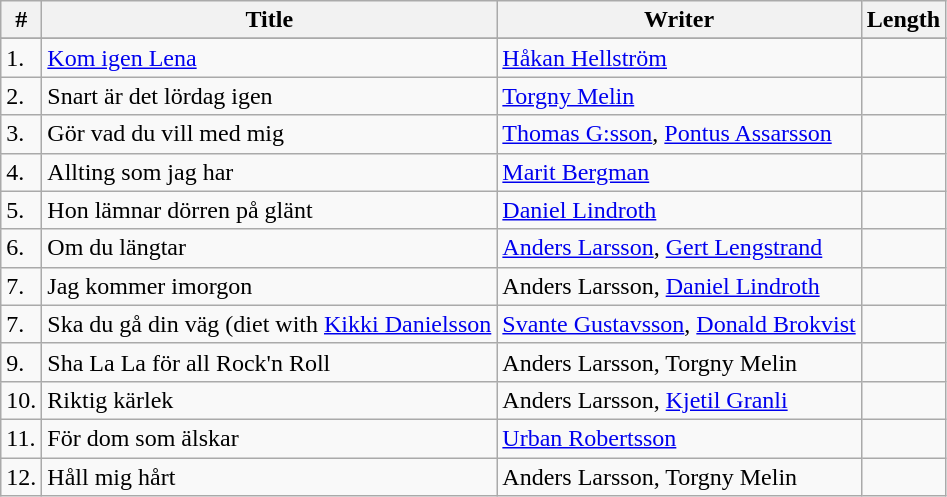<table class="wikitable">
<tr>
<th>#</th>
<th>Title</th>
<th>Writer</th>
<th>Length</th>
</tr>
<tr bgcolor="#ebf5ff">
</tr>
<tr>
<td>1.</td>
<td><a href='#'>Kom igen Lena</a></td>
<td><a href='#'>Håkan Hellström</a></td>
<td></td>
</tr>
<tr>
<td>2.</td>
<td>Snart är det lördag igen</td>
<td><a href='#'>Torgny Melin</a></td>
<td></td>
</tr>
<tr>
<td>3.</td>
<td>Gör vad du vill med mig</td>
<td><a href='#'>Thomas G:sson</a>, <a href='#'>Pontus Assarsson</a></td>
<td></td>
</tr>
<tr>
<td>4.</td>
<td>Allting som jag har</td>
<td><a href='#'>Marit Bergman</a></td>
<td></td>
</tr>
<tr>
<td>5.</td>
<td>Hon lämnar dörren på glänt</td>
<td><a href='#'>Daniel Lindroth</a></td>
<td></td>
</tr>
<tr>
<td>6.</td>
<td>Om du längtar</td>
<td><a href='#'>Anders Larsson</a>, <a href='#'>Gert Lengstrand</a></td>
<td></td>
</tr>
<tr>
<td>7.</td>
<td>Jag kommer imorgon</td>
<td>Anders Larsson, <a href='#'>Daniel Lindroth</a></td>
<td></td>
</tr>
<tr>
<td>7.</td>
<td>Ska du gå din väg (diet with <a href='#'>Kikki Danielsson</a></td>
<td><a href='#'>Svante Gustavsson</a>, <a href='#'>Donald Brokvist</a></td>
<td></td>
</tr>
<tr>
<td>9.</td>
<td>Sha La La för all Rock'n Roll</td>
<td>Anders Larsson, Torgny Melin</td>
<td></td>
</tr>
<tr>
<td>10.</td>
<td>Riktig kärlek</td>
<td>Anders Larsson, <a href='#'>Kjetil Granli</a></td>
<td></td>
</tr>
<tr>
<td>11.</td>
<td>För dom som älskar</td>
<td><a href='#'>Urban Robertsson</a></td>
<td></td>
</tr>
<tr>
<td>12.</td>
<td>Håll mig hårt</td>
<td>Anders Larsson, Torgny Melin</td>
<td></td>
</tr>
</table>
